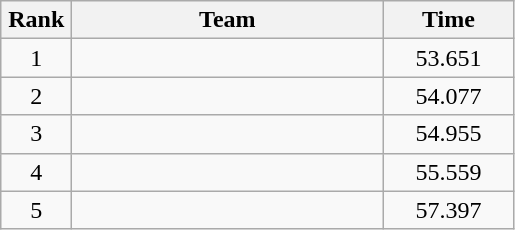<table class=wikitable style="text-align:center">
<tr>
<th width=40>Rank</th>
<th width=200>Team</th>
<th width=80>Time</th>
</tr>
<tr>
<td>1</td>
<td align=left></td>
<td>53.651</td>
</tr>
<tr>
<td>2</td>
<td align=left></td>
<td>54.077</td>
</tr>
<tr>
<td>3</td>
<td align=left></td>
<td>54.955</td>
</tr>
<tr>
<td>4</td>
<td align=left></td>
<td>55.559</td>
</tr>
<tr>
<td>5</td>
<td align=left></td>
<td>57.397</td>
</tr>
</table>
